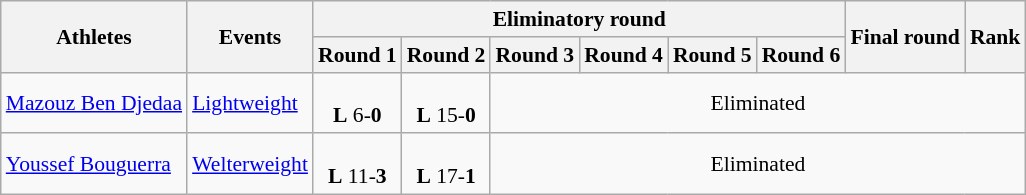<table class=wikitable style=font-size:90%>
<tr>
<th rowspan=2>Athletes</th>
<th rowspan=2>Events</th>
<th colspan=6>Eliminatory round</th>
<th rowspan=2>Final round</th>
<th rowspan=2>Rank</th>
</tr>
<tr>
<th>Round 1</th>
<th>Round 2</th>
<th>Round 3</th>
<th>Round 4</th>
<th>Round 5</th>
<th>Round 6</th>
</tr>
<tr>
<td><a href='#'>Mazouz Ben Djedaa</a></td>
<td><a href='#'>Lightweight</a></td>
<td align=center><br><strong>L</strong> 6-<strong>0</strong></td>
<td align=center><br><strong>L</strong> 15-<strong>0</strong></td>
<td colspan=6 align=center>Eliminated</td>
</tr>
<tr>
<td><a href='#'>Youssef Bouguerra</a></td>
<td><a href='#'>Welterweight</a></td>
<td align=center><br><strong>L</strong> 11-<strong>3</strong></td>
<td align=center><br><strong>L</strong> 17-<strong>1</strong></td>
<td colspan=6 align=center>Eliminated</td>
</tr>
</table>
